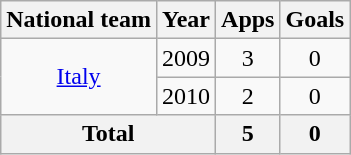<table class="wikitable" style="text-align:center">
<tr>
<th>National team</th>
<th>Year</th>
<th>Apps</th>
<th>Goals</th>
</tr>
<tr>
<td rowspan="2"><a href='#'>Italy</a></td>
<td>2009</td>
<td>3</td>
<td>0</td>
</tr>
<tr>
<td>2010</td>
<td>2</td>
<td>0</td>
</tr>
<tr>
<th colspan="2">Total</th>
<th>5</th>
<th>0</th>
</tr>
</table>
